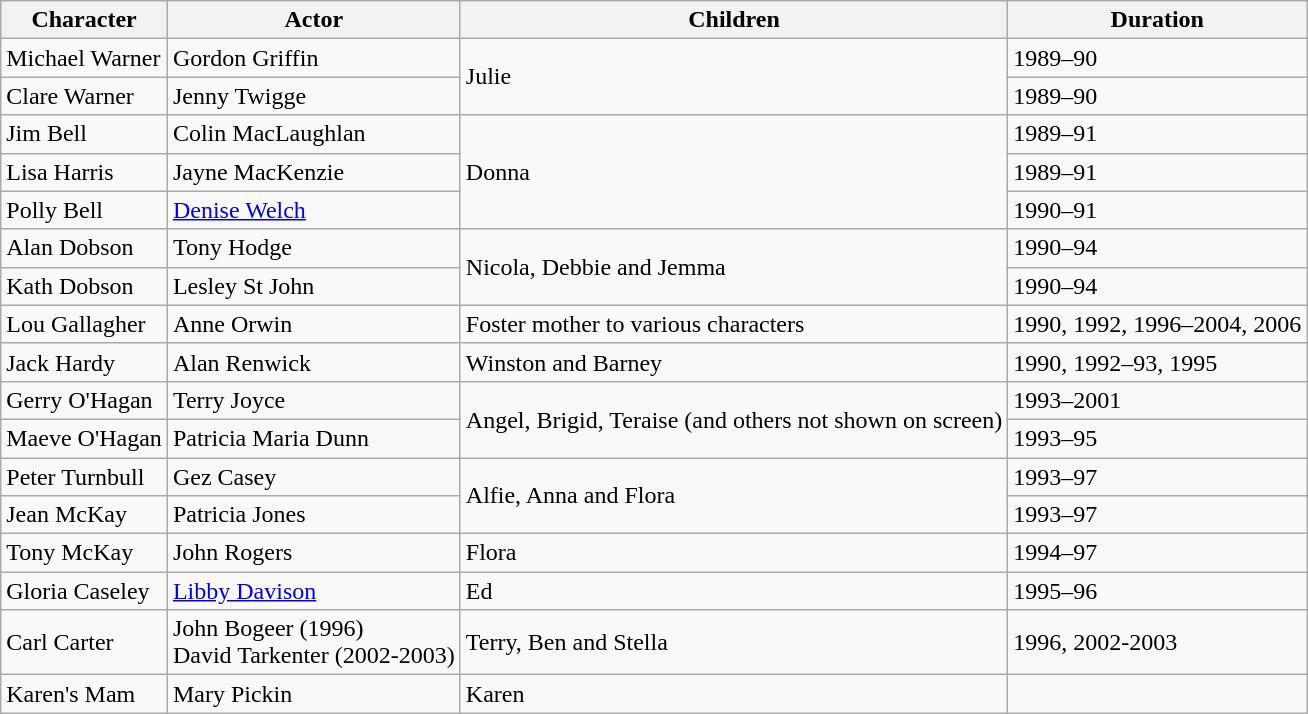<table class="wikitable">
<tr>
<th>Character</th>
<th>Actor</th>
<th>Children</th>
<th>Duration</th>
</tr>
<tr>
<td>Michael Warner</td>
<td>Gordon Griffin</td>
<td rowspan="2">Julie</td>
<td>1989–90</td>
</tr>
<tr>
<td>Clare Warner</td>
<td>Jenny Twigge</td>
<td>1989–90</td>
</tr>
<tr>
<td>Jim Bell</td>
<td>Colin MacLaughlan</td>
<td rowspan="3">Donna</td>
<td>1989–91</td>
</tr>
<tr>
<td>Lisa Harris</td>
<td>Jayne MacKenzie</td>
<td>1989–91</td>
</tr>
<tr>
<td>Polly Bell</td>
<td><a href='#'>Denise Welch</a></td>
<td>1990–91</td>
</tr>
<tr>
<td>Alan Dobson</td>
<td>Tony Hodge</td>
<td rowspan="2">Nicola, Debbie and Jemma</td>
<td>1990–94</td>
</tr>
<tr>
<td>Kath Dobson</td>
<td>Lesley St John</td>
<td>1990–94</td>
</tr>
<tr>
<td>Lou Gallagher</td>
<td>Anne Orwin</td>
<td>Foster mother to various characters</td>
<td>1990, 1992, 1996–2004, 2006</td>
</tr>
<tr>
<td>Jack Hardy</td>
<td>Alan Renwick</td>
<td>Winston and Barney</td>
<td>1990, 1992–93, 1995</td>
</tr>
<tr>
<td>Gerry O'Hagan</td>
<td>Terry Joyce</td>
<td rowspan="2">Angel, Brigid, Teraise (and others not shown on screen)</td>
<td>1993–2001</td>
</tr>
<tr>
<td>Maeve O'Hagan</td>
<td>Patricia Maria Dunn</td>
<td>1993–95</td>
</tr>
<tr>
<td>Peter Turnbull</td>
<td>Gez Casey</td>
<td rowspan="2">Alfie, Anna and Flora</td>
<td>1993–97</td>
</tr>
<tr>
<td>Jean McKay</td>
<td>Patricia Jones</td>
<td>1993–97</td>
</tr>
<tr>
<td>Tony McKay</td>
<td>John Rogers</td>
<td>Flora</td>
<td>1994–97</td>
</tr>
<tr>
<td>Gloria Caseley</td>
<td><a href='#'>Libby Davison</a></td>
<td>Ed</td>
<td>1995–96</td>
</tr>
<tr>
<td>Carl Carter</td>
<td>John Bogeer (1996)<br>David Tarkenter (2002-2003)</td>
<td>Terry, Ben and Stella</td>
<td>1996, 2002-2003</td>
</tr>
<tr>
<td>Karen's Mam</td>
<td>Mary Pickin</td>
<td>Karen</td>
<td></td>
</tr>
</table>
